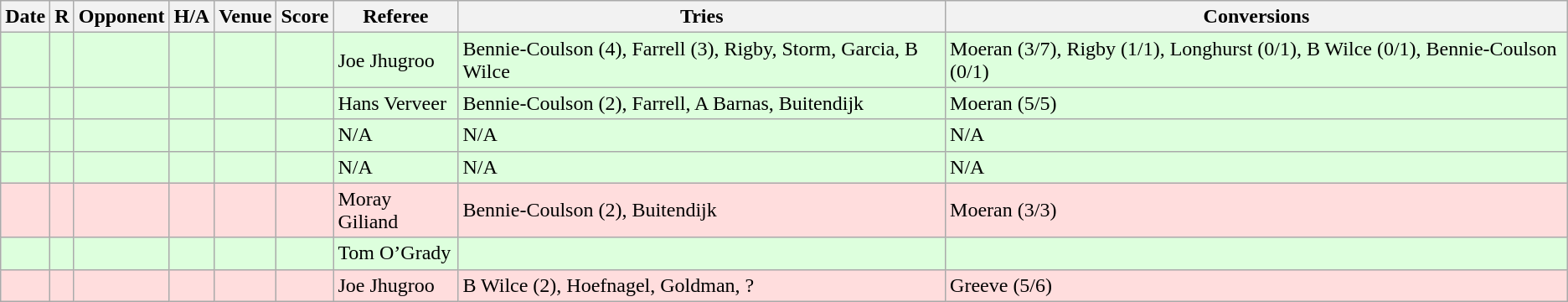<table class="wikitable">
<tr>
<th>Date</th>
<th>R</th>
<th>Opponent</th>
<th>H/A</th>
<th>Venue</th>
<th>Score</th>
<th>Referee</th>
<th>Tries</th>
<th>Conversions</th>
</tr>
<tr style="background:#ddffdd;">
<td></td>
<td></td>
<td></td>
<td></td>
<td></td>
<td></td>
<td> Joe Jhugroo</td>
<td>Bennie-Coulson (4), Farrell (3), Rigby, Storm, Garcia, B Wilce</td>
<td>Moeran (3/7), Rigby (1/1), Longhurst (0/1), B Wilce (0/1), Bennie-Coulson (0/1)</td>
</tr>
<tr style="background:#ddffdd;">
<td></td>
<td></td>
<td></td>
<td></td>
<td></td>
<td></td>
<td> Hans Verveer</td>
<td>Bennie-Coulson (2), Farrell, A Barnas, Buitendijk</td>
<td>Moeran (5/5)</td>
</tr>
<tr style="background:#ddffdd;">
<td></td>
<td></td>
<td></td>
<td></td>
<td></td>
<td></td>
<td>N/A</td>
<td>N/A</td>
<td>N/A</td>
</tr>
<tr style="background:#ddffdd;">
<td></td>
<td></td>
<td></td>
<td></td>
<td></td>
<td></td>
<td>N/A</td>
<td>N/A</td>
<td>N/A</td>
</tr>
<tr style="background:#ffdddd;">
<td></td>
<td></td>
<td></td>
<td></td>
<td></td>
<td></td>
<td> Moray Giliand</td>
<td>Bennie-Coulson (2), Buitendijk</td>
<td>Moeran (3/3)</td>
</tr>
<tr style="background:#ddffdd;">
<td></td>
<td></td>
<td></td>
<td></td>
<td></td>
<td></td>
<td> Tom O’Grady</td>
<td></td>
<td></td>
</tr>
<tr style="background:#ffdddd;">
<td></td>
<td></td>
<td></td>
<td></td>
<td></td>
<td></td>
<td>Joe Jhugroo</td>
<td>B Wilce (2), Hoefnagel, Goldman, ?</td>
<td>Greeve (5/6)</td>
</tr>
</table>
